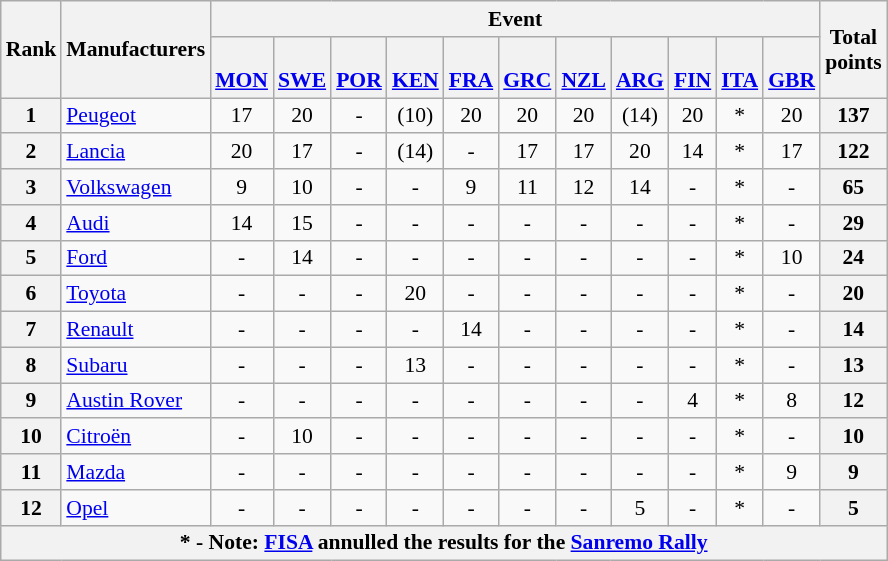<table class="wikitable" style="text-align:center;font-size:90%;">
<tr>
<th rowspan=2>Rank</th>
<th rowspan=2>Manufacturers</th>
<th colspan=11>Event</th>
<th rowspan=2>Total<br>points</th>
</tr>
<tr valign="bottom">
<th><br><a href='#'>MON</a></th>
<th><br><a href='#'>SWE</a></th>
<th><br><a href='#'>POR</a></th>
<th><br><a href='#'>KEN</a></th>
<th><br><a href='#'>FRA</a></th>
<th><br><a href='#'>GRC</a></th>
<th><br><a href='#'>NZL</a></th>
<th><br><a href='#'>ARG</a></th>
<th><br><a href='#'>FIN</a></th>
<th><br><a href='#'>ITA</a></th>
<th><br><a href='#'>GBR</a></th>
</tr>
<tr>
<th>1</th>
<td align=left> <a href='#'>Peugeot</a></td>
<td>17</td>
<td>20</td>
<td>-</td>
<td>(10)</td>
<td>20</td>
<td>20</td>
<td>20</td>
<td>(14)</td>
<td>20</td>
<td>*</td>
<td>20</td>
<th>137</th>
</tr>
<tr>
<th>2</th>
<td align=left> <a href='#'>Lancia</a></td>
<td>20</td>
<td>17</td>
<td>-</td>
<td>(14)</td>
<td>-</td>
<td>17</td>
<td>17</td>
<td>20</td>
<td>14</td>
<td>*</td>
<td>17</td>
<th>122</th>
</tr>
<tr>
<th>3</th>
<td align=left> <a href='#'>Volkswagen</a></td>
<td>9</td>
<td>10</td>
<td>-</td>
<td>-</td>
<td>9</td>
<td>11</td>
<td>12</td>
<td>14</td>
<td>-</td>
<td>*</td>
<td>-</td>
<th>65</th>
</tr>
<tr>
<th>4</th>
<td align=left> <a href='#'>Audi</a></td>
<td>14</td>
<td>15</td>
<td>-</td>
<td>-</td>
<td>-</td>
<td>-</td>
<td>-</td>
<td>-</td>
<td>-</td>
<td>*</td>
<td>-</td>
<th>29</th>
</tr>
<tr>
<th>5</th>
<td align=left> <a href='#'>Ford</a></td>
<td>-</td>
<td>14</td>
<td>-</td>
<td>-</td>
<td>-</td>
<td>-</td>
<td>-</td>
<td>-</td>
<td>-</td>
<td>*</td>
<td>10</td>
<th>24</th>
</tr>
<tr>
<th>6</th>
<td align=left> <a href='#'>Toyota</a></td>
<td>-</td>
<td>-</td>
<td>-</td>
<td>20</td>
<td>-</td>
<td>-</td>
<td>-</td>
<td>-</td>
<td>-</td>
<td>*</td>
<td>-</td>
<th>20</th>
</tr>
<tr>
<th>7</th>
<td align=left> <a href='#'>Renault</a></td>
<td>-</td>
<td>-</td>
<td>-</td>
<td>-</td>
<td>14</td>
<td>-</td>
<td>-</td>
<td>-</td>
<td>-</td>
<td>*</td>
<td>-</td>
<th>14</th>
</tr>
<tr>
<th>8</th>
<td align=left> <a href='#'>Subaru</a></td>
<td>-</td>
<td>-</td>
<td>-</td>
<td>13</td>
<td>-</td>
<td>-</td>
<td>-</td>
<td>-</td>
<td>-</td>
<td>*</td>
<td>-</td>
<th>13</th>
</tr>
<tr>
<th>9</th>
<td align=left> <a href='#'>Austin Rover</a></td>
<td>-</td>
<td>-</td>
<td>-</td>
<td>-</td>
<td>-</td>
<td>-</td>
<td>-</td>
<td>-</td>
<td>4</td>
<td>*</td>
<td>8</td>
<th>12</th>
</tr>
<tr>
<th>10</th>
<td align=left> <a href='#'>Citroën</a></td>
<td>-</td>
<td>10</td>
<td>-</td>
<td>-</td>
<td>-</td>
<td>-</td>
<td>-</td>
<td>-</td>
<td>-</td>
<td>*</td>
<td>-</td>
<th>10</th>
</tr>
<tr>
<th>11</th>
<td align=left> <a href='#'>Mazda</a></td>
<td>-</td>
<td>-</td>
<td>-</td>
<td>-</td>
<td>-</td>
<td>-</td>
<td>-</td>
<td>-</td>
<td>-</td>
<td>*</td>
<td>9</td>
<th>9</th>
</tr>
<tr>
<th>12</th>
<td align=left> <a href='#'>Opel</a></td>
<td>-</td>
<td>-</td>
<td>-</td>
<td>-</td>
<td>-</td>
<td>-</td>
<td>-</td>
<td>5</td>
<td>-</td>
<td>*</td>
<td>-</td>
<th>5</th>
</tr>
<tr>
<th colspan=14>* - Note:  <a href='#'>FISA</a> annulled the results for the <a href='#'>Sanremo Rally</a></th>
</tr>
</table>
